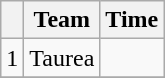<table class="wikitable">
<tr>
<th></th>
<th>Team</th>
<th>Time</th>
</tr>
<tr>
<td style="text-align:center">1</td>
<td>Taurea</td>
<td align="right"></td>
</tr>
<tr>
</tr>
</table>
